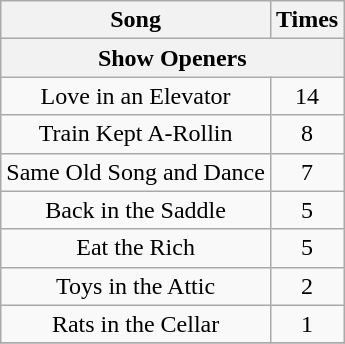<table class="wikitable sortable">
<tr>
<th>Song</th>
<th>Times</th>
</tr>
<tr>
<th colspan="4">Show Openers</th>
</tr>
<tr>
<td align="center">Love in an Elevator</td>
<td align="center">14</td>
</tr>
<tr>
<td align="center">Train Kept A-Rollin</td>
<td align="center">8</td>
</tr>
<tr>
<td align="center">Same Old Song and Dance</td>
<td align="center">7</td>
</tr>
<tr>
<td align="center">Back in the Saddle</td>
<td align="center">5</td>
</tr>
<tr>
<td align="center">Eat the Rich</td>
<td align="center">5</td>
</tr>
<tr>
<td align="center">Toys in the Attic</td>
<td align="center">2</td>
</tr>
<tr>
<td align="center">Rats in the Cellar</td>
<td align="center">1</td>
</tr>
<tr>
</tr>
</table>
